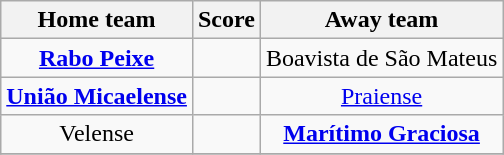<table class="wikitable" style="text-align: center">
<tr>
<th>Home team</th>
<th>Score</th>
<th>Away team</th>
</tr>
<tr>
<td><strong><a href='#'>Rabo Peixe</a></strong> </td>
<td></td>
<td>Boavista de São Mateus </td>
</tr>
<tr>
<td><strong><a href='#'>União Micaelense</a></strong> </td>
<td></td>
<td><a href='#'>Praiense</a> </td>
</tr>
<tr>
<td>Velense </td>
<td></td>
<td><strong><a href='#'>Marítimo Graciosa</a></strong> </td>
</tr>
<tr>
</tr>
</table>
